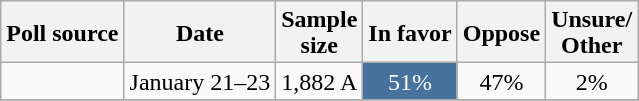<table class="wikitable sortable collapsible" style="text-align:center;line-height:17px">
<tr>
<th>Poll source</th>
<th>Date</th>
<th>Sample<br>size</th>
<th>In favor</th>
<th>Oppose</th>
<th>Unsure/<br>Other</th>
</tr>
<tr>
<td></td>
<td>January 21–23</td>
<td>1,882 A</td>
<td style="background:#47729E; color: white">51%</td>
<td>47%</td>
<td>2%</td>
</tr>
<tr>
</tr>
</table>
